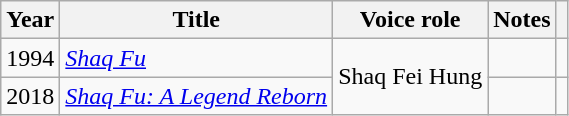<table class="wikitable plainrowheaders sortable">
<tr>
<th scope="col">Year</th>
<th scope="col">Title</th>
<th scope="col">Voice role</th>
<th scope="col" class="unsortable">Notes</th>
<th scope="col" class="unsortable"></th>
</tr>
<tr>
<td>1994</td>
<td scope=row><em><a href='#'>Shaq Fu</a></em></td>
<td rowspan="2">Shaq Fei Hung</td>
<td></td>
<td></td>
</tr>
<tr>
<td>2018</td>
<td scope=row><em><a href='#'>Shaq Fu: A Legend Reborn</a></em></td>
<td></td>
<td></td>
</tr>
</table>
